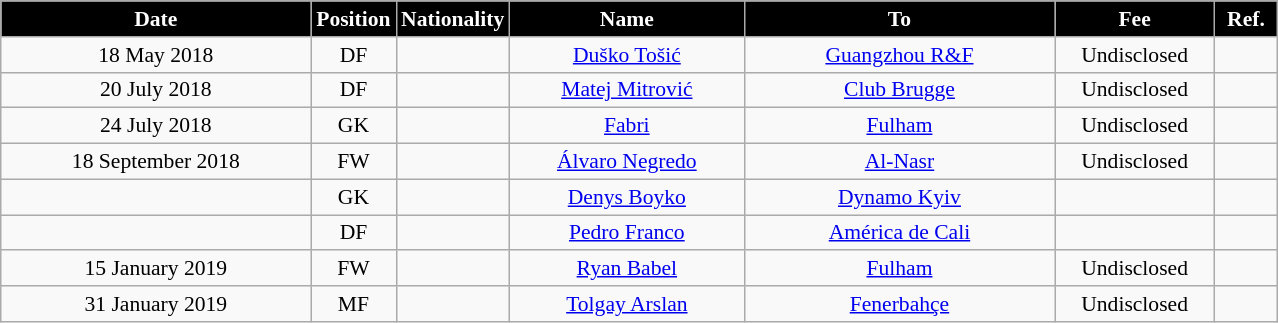<table class="wikitable"  style="text-align:center; font-size:90%; ">
<tr>
<th style="background:#000000; color:white; width:200px;">Date</th>
<th style="background:#000000; color:white; width:50px;">Position</th>
<th style="background:#000000; color:white; width:50px;">Nationality</th>
<th style="background:#000000; color:white; width:150px;">Name</th>
<th style="background:#000000; color:white; width:200px;">To</th>
<th style="background:#000000; color:white; width:100px;">Fee</th>
<th style="background:#000000; color:white; width:35px;">Ref.</th>
</tr>
<tr>
<td>18 May 2018</td>
<td>DF</td>
<td></td>
<td><a href='#'>Duško Tošić</a></td>
<td><a href='#'>Guangzhou R&F</a></td>
<td>Undisclosed</td>
<td></td>
</tr>
<tr>
<td>20 July 2018</td>
<td>DF</td>
<td></td>
<td><a href='#'>Matej Mitrović</a></td>
<td><a href='#'>Club Brugge</a></td>
<td>Undisclosed</td>
<td></td>
</tr>
<tr>
<td>24 July 2018</td>
<td>GK</td>
<td></td>
<td><a href='#'>Fabri</a></td>
<td><a href='#'>Fulham</a></td>
<td>Undisclosed</td>
<td></td>
</tr>
<tr>
<td>18 September 2018</td>
<td>FW</td>
<td></td>
<td><a href='#'>Álvaro Negredo</a></td>
<td><a href='#'>Al-Nasr</a></td>
<td>Undisclosed</td>
<td></td>
</tr>
<tr>
<td></td>
<td>GK</td>
<td></td>
<td><a href='#'>Denys Boyko</a></td>
<td><a href='#'>Dynamo Kyiv</a></td>
<td></td>
<td></td>
</tr>
<tr>
<td></td>
<td>DF</td>
<td></td>
<td><a href='#'>Pedro Franco</a></td>
<td><a href='#'>América de Cali</a></td>
<td></td>
<td></td>
</tr>
<tr>
<td>15 January 2019</td>
<td>FW</td>
<td></td>
<td><a href='#'>Ryan Babel</a></td>
<td><a href='#'>Fulham</a></td>
<td>Undisclosed</td>
<td></td>
</tr>
<tr>
<td>31 January 2019</td>
<td>MF</td>
<td></td>
<td><a href='#'>Tolgay Arslan</a></td>
<td><a href='#'>Fenerbahçe</a></td>
<td>Undisclosed</td>
<td></td>
</tr>
</table>
